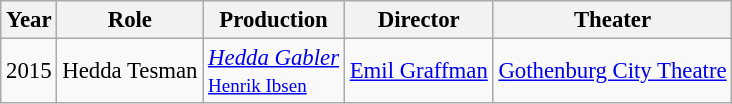<table class="wikitable" style="font-size: 95%;">
<tr>
<th>Year</th>
<th>Role</th>
<th>Production</th>
<th>Director</th>
<th>Theater</th>
</tr>
<tr>
<td>2015</td>
<td>Hedda Tesman</td>
<td><em><a href='#'>Hedda Gabler</a></em> <br><small> <a href='#'>Henrik Ibsen</a></small></td>
<td><a href='#'>Emil Graffman</a></td>
<td><a href='#'>Gothenburg City Theatre</a></td>
</tr>
</table>
